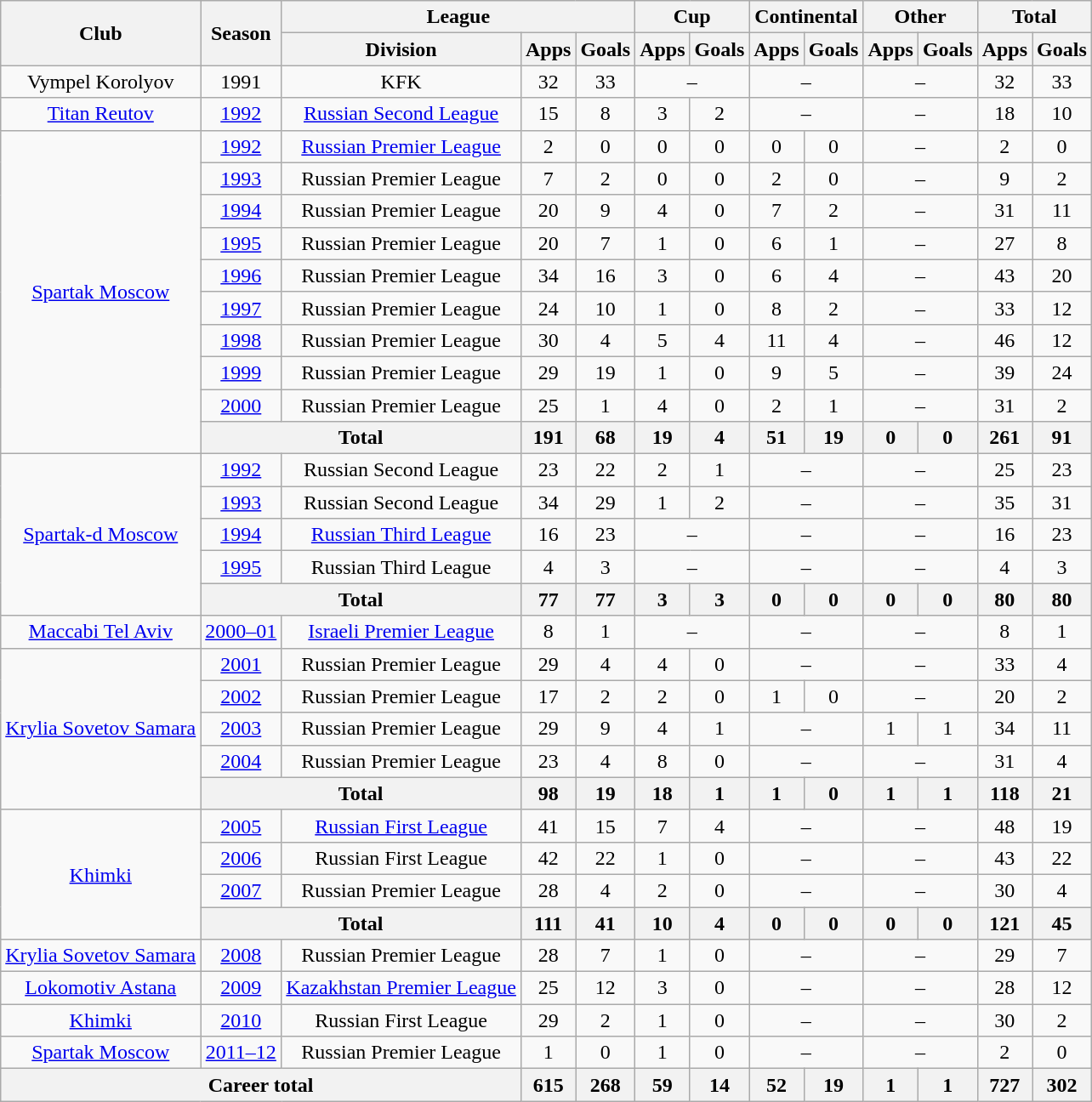<table class="wikitable" style="text-align: center;">
<tr>
<th rowspan=2>Club</th>
<th rowspan=2>Season</th>
<th colspan=3>League</th>
<th colspan=2>Cup</th>
<th colspan=2>Continental</th>
<th colspan=2>Other</th>
<th colspan=2>Total</th>
</tr>
<tr>
<th>Division</th>
<th>Apps</th>
<th>Goals</th>
<th>Apps</th>
<th>Goals</th>
<th>Apps</th>
<th>Goals</th>
<th>Apps</th>
<th>Goals</th>
<th>Apps</th>
<th>Goals</th>
</tr>
<tr>
<td>Vympel Korolyov</td>
<td>1991</td>
<td>KFK</td>
<td>32</td>
<td>33</td>
<td colspan=2>–</td>
<td colspan=2>–</td>
<td colspan=2>–</td>
<td>32</td>
<td>33</td>
</tr>
<tr>
<td><a href='#'>Titan Reutov</a></td>
<td><a href='#'>1992</a></td>
<td><a href='#'>Russian Second League</a></td>
<td>15</td>
<td>8</td>
<td>3</td>
<td>2</td>
<td colspan=2>–</td>
<td colspan=2>–</td>
<td>18</td>
<td>10</td>
</tr>
<tr>
<td rowspan="10"><a href='#'>Spartak Moscow</a></td>
<td><a href='#'>1992</a></td>
<td><a href='#'>Russian Premier League</a></td>
<td>2</td>
<td>0</td>
<td>0</td>
<td>0</td>
<td>0</td>
<td>0</td>
<td colspan=2>–</td>
<td>2</td>
<td>0</td>
</tr>
<tr>
<td><a href='#'>1993</a></td>
<td>Russian Premier League</td>
<td>7</td>
<td>2</td>
<td>0</td>
<td>0</td>
<td>2</td>
<td>0</td>
<td colspan=2>–</td>
<td>9</td>
<td>2</td>
</tr>
<tr>
<td><a href='#'>1994</a></td>
<td>Russian Premier League</td>
<td>20</td>
<td>9</td>
<td>4</td>
<td>0</td>
<td>7</td>
<td>2</td>
<td colspan=2>–</td>
<td>31</td>
<td>11</td>
</tr>
<tr>
<td><a href='#'>1995</a></td>
<td>Russian Premier League</td>
<td>20</td>
<td>7</td>
<td>1</td>
<td>0</td>
<td>6</td>
<td>1</td>
<td colspan=2>–</td>
<td>27</td>
<td>8</td>
</tr>
<tr>
<td><a href='#'>1996</a></td>
<td>Russian Premier League</td>
<td>34</td>
<td>16</td>
<td>3</td>
<td>0</td>
<td>6</td>
<td>4</td>
<td colspan=2>–</td>
<td>43</td>
<td>20</td>
</tr>
<tr>
<td><a href='#'>1997</a></td>
<td>Russian Premier League</td>
<td>24</td>
<td>10</td>
<td>1</td>
<td>0</td>
<td>8</td>
<td>2</td>
<td colspan=2>–</td>
<td>33</td>
<td>12</td>
</tr>
<tr>
<td><a href='#'>1998</a></td>
<td>Russian Premier League</td>
<td>30</td>
<td>4</td>
<td>5</td>
<td>4</td>
<td>11</td>
<td>4</td>
<td colspan=2>–</td>
<td>46</td>
<td>12</td>
</tr>
<tr>
<td><a href='#'>1999</a></td>
<td>Russian Premier League</td>
<td>29</td>
<td>19</td>
<td>1</td>
<td>0</td>
<td>9</td>
<td>5</td>
<td colspan=2>–</td>
<td>39</td>
<td>24</td>
</tr>
<tr>
<td><a href='#'>2000</a></td>
<td>Russian Premier League</td>
<td>25</td>
<td>1</td>
<td>4</td>
<td>0</td>
<td>2</td>
<td>1</td>
<td colspan=2>–</td>
<td>31</td>
<td>2</td>
</tr>
<tr>
<th colspan=2>Total</th>
<th>191</th>
<th>68</th>
<th>19</th>
<th>4</th>
<th>51</th>
<th>19</th>
<th>0</th>
<th>0</th>
<th>261</th>
<th>91</th>
</tr>
<tr>
<td rowspan="5"><a href='#'>Spartak-d Moscow</a></td>
<td><a href='#'>1992</a></td>
<td>Russian Second League</td>
<td>23</td>
<td>22</td>
<td>2</td>
<td>1</td>
<td colspan=2>–</td>
<td colspan=2>–</td>
<td>25</td>
<td>23</td>
</tr>
<tr>
<td><a href='#'>1993</a></td>
<td>Russian Second League</td>
<td>34</td>
<td>29</td>
<td>1</td>
<td>2</td>
<td colspan=2>–</td>
<td colspan=2>–</td>
<td>35</td>
<td>31</td>
</tr>
<tr>
<td><a href='#'>1994</a></td>
<td><a href='#'>Russian Third League</a></td>
<td>16</td>
<td>23</td>
<td colspan=2>–</td>
<td colspan=2>–</td>
<td colspan=2>–</td>
<td>16</td>
<td>23</td>
</tr>
<tr>
<td><a href='#'>1995</a></td>
<td>Russian Third League</td>
<td>4</td>
<td>3</td>
<td colspan=2>–</td>
<td colspan=2>–</td>
<td colspan=2>–</td>
<td>4</td>
<td>3</td>
</tr>
<tr>
<th colspan=2>Total</th>
<th>77</th>
<th>77</th>
<th>3</th>
<th>3</th>
<th>0</th>
<th>0</th>
<th>0</th>
<th>0</th>
<th>80</th>
<th>80</th>
</tr>
<tr>
<td><a href='#'>Maccabi Tel Aviv</a></td>
<td><a href='#'>2000–01</a></td>
<td><a href='#'>Israeli Premier League</a></td>
<td>8</td>
<td>1</td>
<td colspan=2>–</td>
<td colspan=2>–</td>
<td colspan=2>–</td>
<td>8</td>
<td>1</td>
</tr>
<tr>
<td rowspan="5"><a href='#'>Krylia Sovetov Samara</a></td>
<td><a href='#'>2001</a></td>
<td>Russian Premier League</td>
<td>29</td>
<td>4</td>
<td>4</td>
<td>0</td>
<td colspan=2>–</td>
<td colspan=2>–</td>
<td>33</td>
<td>4</td>
</tr>
<tr>
<td><a href='#'>2002</a></td>
<td>Russian Premier League</td>
<td>17</td>
<td>2</td>
<td>2</td>
<td>0</td>
<td>1</td>
<td>0</td>
<td colspan=2>–</td>
<td>20</td>
<td>2</td>
</tr>
<tr>
<td><a href='#'>2003</a></td>
<td>Russian Premier League</td>
<td>29</td>
<td>9</td>
<td>4</td>
<td>1</td>
<td colspan=2>–</td>
<td>1</td>
<td>1</td>
<td>34</td>
<td>11</td>
</tr>
<tr>
<td><a href='#'>2004</a></td>
<td>Russian Premier League</td>
<td>23</td>
<td>4</td>
<td>8</td>
<td>0</td>
<td colspan=2>–</td>
<td colspan=2>–</td>
<td>31</td>
<td>4</td>
</tr>
<tr>
<th colspan=2>Total</th>
<th>98</th>
<th>19</th>
<th>18</th>
<th>1</th>
<th>1</th>
<th>0</th>
<th>1</th>
<th>1</th>
<th>118</th>
<th>21</th>
</tr>
<tr>
<td rowspan="4"><a href='#'>Khimki</a></td>
<td><a href='#'>2005</a></td>
<td><a href='#'>Russian First League</a></td>
<td>41</td>
<td>15</td>
<td>7</td>
<td>4</td>
<td colspan=2>–</td>
<td colspan=2>–</td>
<td>48</td>
<td>19</td>
</tr>
<tr>
<td><a href='#'>2006</a></td>
<td>Russian First League</td>
<td>42</td>
<td>22</td>
<td>1</td>
<td>0</td>
<td colspan=2>–</td>
<td colspan=2>–</td>
<td>43</td>
<td>22</td>
</tr>
<tr>
<td><a href='#'>2007</a></td>
<td>Russian Premier League</td>
<td>28</td>
<td>4</td>
<td>2</td>
<td>0</td>
<td colspan=2>–</td>
<td colspan=2>–</td>
<td>30</td>
<td>4</td>
</tr>
<tr>
<th colspan=2>Total</th>
<th>111</th>
<th>41</th>
<th>10</th>
<th>4</th>
<th>0</th>
<th>0</th>
<th>0</th>
<th>0</th>
<th>121</th>
<th>45</th>
</tr>
<tr>
<td><a href='#'>Krylia Sovetov Samara</a></td>
<td><a href='#'>2008</a></td>
<td>Russian Premier League</td>
<td>28</td>
<td>7</td>
<td>1</td>
<td>0</td>
<td colspan=2>–</td>
<td colspan=2>–</td>
<td>29</td>
<td>7</td>
</tr>
<tr>
<td><a href='#'>Lokomotiv Astana</a></td>
<td><a href='#'>2009</a></td>
<td><a href='#'>Kazakhstan Premier League</a></td>
<td>25</td>
<td>12</td>
<td>3</td>
<td>0</td>
<td colspan=2>–</td>
<td colspan=2>–</td>
<td>28</td>
<td>12</td>
</tr>
<tr>
<td><a href='#'>Khimki</a></td>
<td><a href='#'>2010</a></td>
<td>Russian First League</td>
<td>29</td>
<td>2</td>
<td>1</td>
<td>0</td>
<td colspan=2>–</td>
<td colspan=2>–</td>
<td>30</td>
<td>2</td>
</tr>
<tr>
<td><a href='#'>Spartak Moscow</a></td>
<td><a href='#'>2011–12</a></td>
<td>Russian Premier League</td>
<td>1</td>
<td>0</td>
<td>1</td>
<td>0</td>
<td colspan=2>–</td>
<td colspan=2>–</td>
<td>2</td>
<td>0</td>
</tr>
<tr>
<th colspan=3>Career total</th>
<th>615</th>
<th>268</th>
<th>59</th>
<th>14</th>
<th>52</th>
<th>19</th>
<th>1</th>
<th>1</th>
<th>727</th>
<th>302</th>
</tr>
</table>
